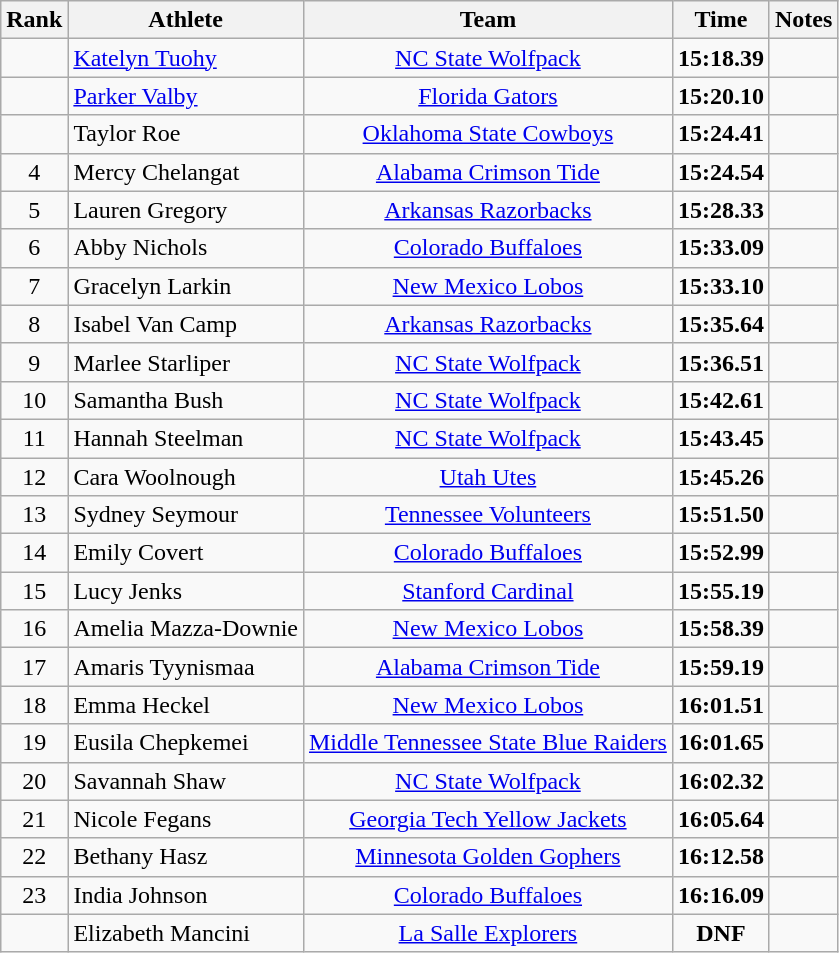<table class="wikitable sortable" style="text-align:center">
<tr>
<th>Rank</th>
<th>Athlete</th>
<th>Team</th>
<th>Time</th>
<th>Notes</th>
</tr>
<tr>
<td></td>
<td align=left> <a href='#'>Katelyn Tuohy</a></td>
<td><a href='#'>NC State Wolfpack</a></td>
<td><strong>15:18.39</strong></td>
<td></td>
</tr>
<tr>
<td></td>
<td align=left> <a href='#'>Parker Valby</a></td>
<td><a href='#'>Florida Gators</a></td>
<td><strong>15:20.10</strong></td>
<td></td>
</tr>
<tr>
<td></td>
<td align=left> Taylor Roe</td>
<td><a href='#'>Oklahoma State Cowboys</a></td>
<td><strong>15:24.41</strong></td>
<td></td>
</tr>
<tr>
<td>4</td>
<td align=left> Mercy Chelangat</td>
<td><a href='#'>Alabama Crimson Tide</a></td>
<td><strong>15:24.54</strong></td>
<td></td>
</tr>
<tr>
<td>5</td>
<td align=left> Lauren Gregory</td>
<td><a href='#'>Arkansas Razorbacks</a></td>
<td><strong>15:28.33</strong></td>
<td></td>
</tr>
<tr>
<td>6</td>
<td align=left> Abby Nichols</td>
<td><a href='#'>Colorado Buffaloes</a></td>
<td><strong>15:33.09</strong></td>
<td></td>
</tr>
<tr>
<td>7</td>
<td align=left> Gracelyn Larkin</td>
<td><a href='#'>New Mexico Lobos</a></td>
<td><strong>15:33.10</strong></td>
<td></td>
</tr>
<tr>
<td>8</td>
<td align=left> Isabel Van Camp</td>
<td><a href='#'>Arkansas Razorbacks</a></td>
<td><strong>15:35.64</strong></td>
<td></td>
</tr>
<tr>
<td>9</td>
<td align=left> Marlee Starliper</td>
<td><a href='#'>NC State Wolfpack</a></td>
<td><strong>15:36.51</strong></td>
<td></td>
</tr>
<tr>
<td>10</td>
<td align=left> Samantha Bush</td>
<td><a href='#'>NC State Wolfpack</a></td>
<td><strong>15:42.61</strong></td>
<td></td>
</tr>
<tr>
<td>11</td>
<td align=left> Hannah Steelman</td>
<td><a href='#'>NC State Wolfpack</a></td>
<td><strong>15:43.45</strong></td>
<td></td>
</tr>
<tr>
<td>12</td>
<td align=left> Cara Woolnough</td>
<td><a href='#'>Utah Utes</a></td>
<td><strong>15:45.26</strong></td>
<td></td>
</tr>
<tr>
<td>13</td>
<td align=left> Sydney Seymour</td>
<td><a href='#'>Tennessee Volunteers</a></td>
<td><strong>15:51.50</strong></td>
<td></td>
</tr>
<tr>
<td>14</td>
<td align=left> Emily Covert</td>
<td><a href='#'>Colorado Buffaloes</a></td>
<td><strong>15:52.99</strong></td>
<td></td>
</tr>
<tr>
<td>15</td>
<td align=left> Lucy Jenks</td>
<td><a href='#'>Stanford Cardinal</a></td>
<td><strong>15:55.19</strong></td>
<td></td>
</tr>
<tr>
<td>16</td>
<td align=left> Amelia Mazza-Downie</td>
<td><a href='#'>New Mexico Lobos</a></td>
<td><strong>15:58.39</strong></td>
<td></td>
</tr>
<tr>
<td>17</td>
<td align=left> Amaris Tyynismaa</td>
<td><a href='#'>Alabama Crimson Tide</a></td>
<td><strong>15:59.19</strong></td>
<td></td>
</tr>
<tr>
<td>18</td>
<td align=left> Emma Heckel</td>
<td><a href='#'>New Mexico Lobos</a></td>
<td><strong>16:01.51</strong></td>
<td></td>
</tr>
<tr>
<td>19</td>
<td align=left> Eusila Chepkemei</td>
<td><a href='#'>Middle Tennessee State Blue Raiders</a></td>
<td><strong>16:01.65</strong></td>
<td></td>
</tr>
<tr>
<td>20</td>
<td align=left> Savannah Shaw</td>
<td><a href='#'>NC State Wolfpack</a></td>
<td><strong>16:02.32</strong></td>
<td></td>
</tr>
<tr>
<td>21</td>
<td align=left> Nicole Fegans</td>
<td><a href='#'>Georgia Tech Yellow Jackets</a></td>
<td><strong>16:05.64</strong></td>
<td></td>
</tr>
<tr>
<td>22</td>
<td align=left> Bethany Hasz</td>
<td><a href='#'>Minnesota Golden Gophers</a></td>
<td><strong>16:12.58</strong></td>
<td></td>
</tr>
<tr>
<td>23</td>
<td align=left> India Johnson</td>
<td><a href='#'>Colorado Buffaloes</a></td>
<td><strong>16:16.09</strong></td>
<td></td>
</tr>
<tr>
<td></td>
<td align="left"> Elizabeth Mancini</td>
<td><a href='#'>La Salle Explorers</a></td>
<td><strong>DNF</strong></td>
<td></td>
</tr>
</table>
